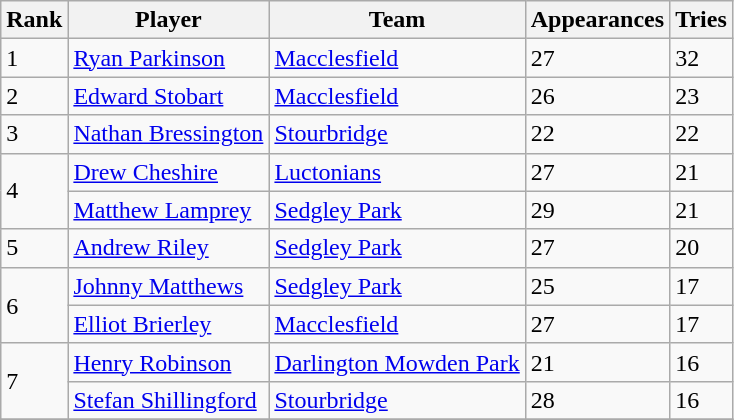<table class="wikitable">
<tr>
<th>Rank</th>
<th>Player</th>
<th>Team</th>
<th>Appearances</th>
<th>Tries</th>
</tr>
<tr>
<td>1</td>
<td> <a href='#'>Ryan Parkinson</a></td>
<td><a href='#'>Macclesfield</a></td>
<td>27</td>
<td>32</td>
</tr>
<tr>
<td>2</td>
<td> <a href='#'>Edward Stobart</a></td>
<td><a href='#'>Macclesfield</a></td>
<td>26</td>
<td>23</td>
</tr>
<tr>
<td>3</td>
<td> <a href='#'>Nathan Bressington</a></td>
<td><a href='#'>Stourbridge</a></td>
<td>22</td>
<td>22</td>
</tr>
<tr>
<td rowspan=2>4</td>
<td> <a href='#'>Drew Cheshire</a></td>
<td><a href='#'>Luctonians</a></td>
<td>27</td>
<td>21</td>
</tr>
<tr>
<td> <a href='#'>Matthew Lamprey</a></td>
<td><a href='#'>Sedgley Park</a></td>
<td>29</td>
<td>21</td>
</tr>
<tr>
<td>5</td>
<td> <a href='#'>Andrew Riley</a></td>
<td><a href='#'>Sedgley Park</a></td>
<td>27</td>
<td>20</td>
</tr>
<tr>
<td rowspan=2>6</td>
<td> <a href='#'>Johnny Matthews</a></td>
<td><a href='#'>Sedgley Park</a></td>
<td>25</td>
<td>17</td>
</tr>
<tr>
<td> <a href='#'>Elliot Brierley</a></td>
<td><a href='#'>Macclesfield</a></td>
<td>27</td>
<td>17</td>
</tr>
<tr>
<td rowspan=2>7</td>
<td> <a href='#'>Henry Robinson</a></td>
<td><a href='#'>Darlington Mowden Park</a></td>
<td>21</td>
<td>16</td>
</tr>
<tr>
<td> <a href='#'>Stefan Shillingford</a></td>
<td><a href='#'>Stourbridge</a></td>
<td>28</td>
<td>16</td>
</tr>
<tr>
</tr>
</table>
